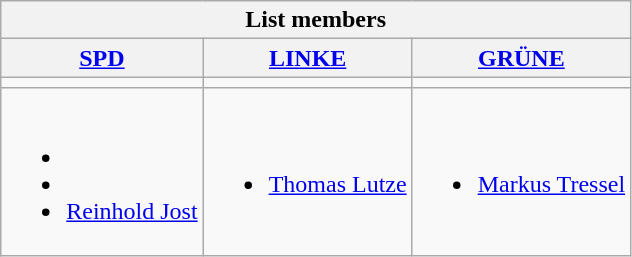<table class=wikitable>
<tr>
<th colspan=3>List members</th>
</tr>
<tr>
<th><a href='#'>SPD</a></th>
<th><a href='#'>LINKE</a></th>
<th><a href='#'>GRÜNE</a></th>
</tr>
<tr>
<td bgcolor=></td>
<td bgcolor=></td>
<td bgcolor=></td>
</tr>
<tr>
<td><br><ul><li></li><li></li><li><a href='#'>Reinhold Jost</a></li></ul></td>
<td><br><ul><li><a href='#'>Thomas Lutze</a></li></ul></td>
<td><br><ul><li><a href='#'>Markus Tressel</a></li></ul></td>
</tr>
</table>
